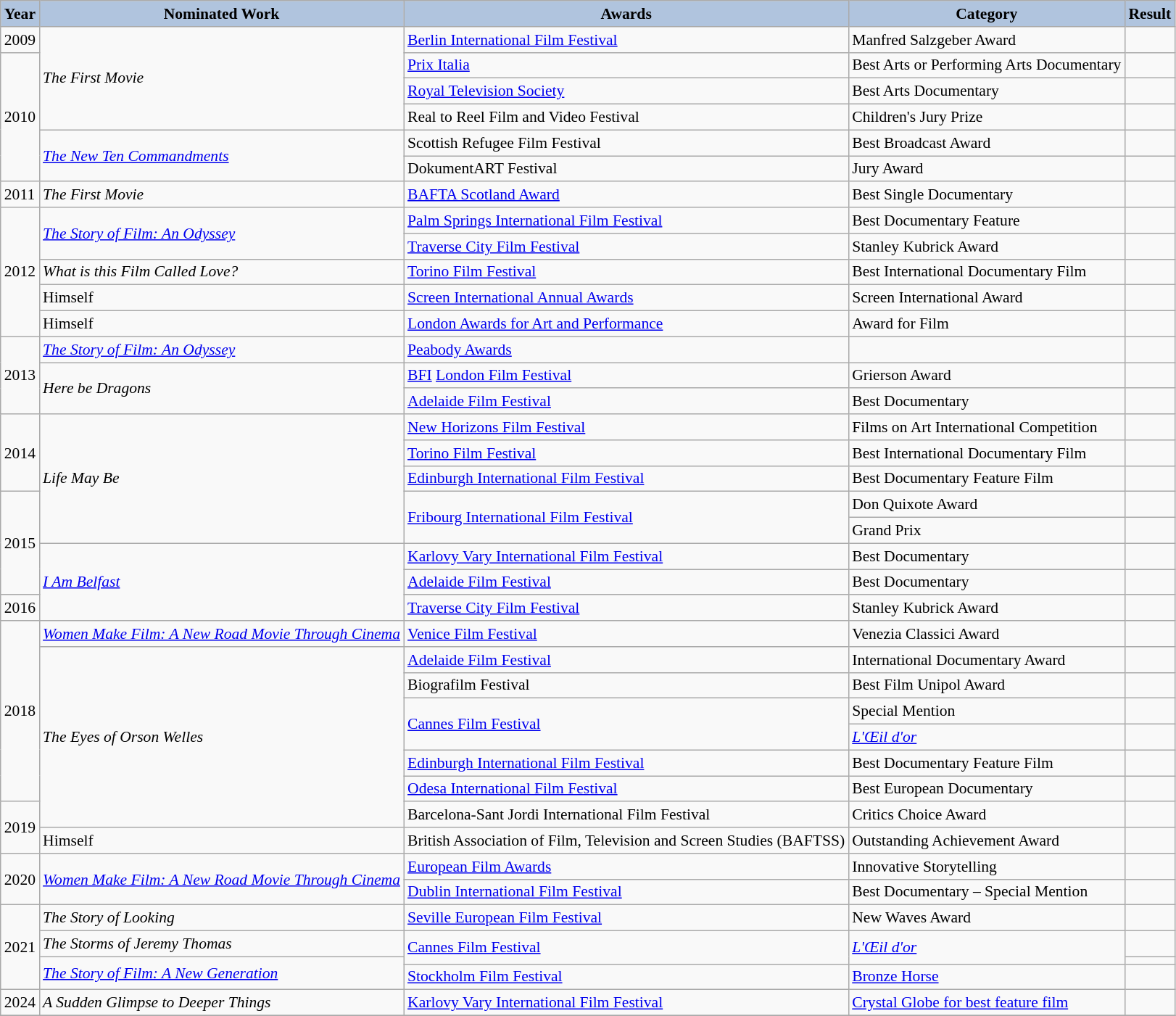<table class="wikitable" style="font-size:90%">
<tr style="text-align:center;">
<th style="background:#B0C4DE;">Year</th>
<th style="background:#B0C4DE;">Nominated Work</th>
<th style="background:#B0C4DE;">Awards</th>
<th style="background:#B0C4DE;">Category</th>
<th style="background:#B0C4DE;">Result</th>
</tr>
<tr>
<td>2009</td>
<td rowspan=4><em>The First Movie</em></td>
<td><a href='#'>Berlin International Film Festival</a></td>
<td>Manfred Salzgeber Award</td>
<td></td>
</tr>
<tr>
<td rowspan=5>2010</td>
<td><a href='#'>Prix Italia</a></td>
<td>Best Arts or Performing Arts Documentary</td>
<td></td>
</tr>
<tr>
<td><a href='#'>Royal Television Society</a></td>
<td>Best Arts Documentary</td>
<td></td>
</tr>
<tr>
<td>Real to Reel Film and Video Festival</td>
<td>Children's Jury Prize</td>
<td></td>
</tr>
<tr>
<td rowspan=2><em><a href='#'>The New Ten Commandments</a></em></td>
<td>Scottish Refugee Film Festival</td>
<td>Best Broadcast Award</td>
<td></td>
</tr>
<tr>
<td>DokumentART Festival</td>
<td>Jury Award</td>
<td></td>
</tr>
<tr>
<td>2011</td>
<td><em>The First Movie</em></td>
<td><a href='#'>BAFTA Scotland Award</a></td>
<td>Best Single Documentary</td>
<td></td>
</tr>
<tr>
<td rowspan=5>2012</td>
<td rowspan=2><em><a href='#'>The Story of Film: An Odyssey</a></em></td>
<td><a href='#'>Palm Springs International Film Festival</a></td>
<td>Best Documentary Feature</td>
<td></td>
</tr>
<tr>
<td><a href='#'>Traverse City Film Festival</a></td>
<td>Stanley Kubrick Award</td>
<td></td>
</tr>
<tr>
<td><em>What is this Film Called Love?</em></td>
<td><a href='#'>Torino Film Festival</a></td>
<td>Best International Documentary Film</td>
<td></td>
</tr>
<tr>
<td>Himself</td>
<td><a href='#'>Screen International Annual Awards</a></td>
<td>Screen International Award</td>
<td></td>
</tr>
<tr>
<td>Himself</td>
<td><a href='#'>London Awards for Art and Performance</a></td>
<td>Award for Film</td>
<td></td>
</tr>
<tr>
<td rowspan=3>2013</td>
<td><em><a href='#'>The Story of Film: An Odyssey</a></em></td>
<td><a href='#'>Peabody Awards</a></td>
<td></td>
<td></td>
</tr>
<tr>
<td rowspan=2><em>Here be Dragons</em></td>
<td><a href='#'>BFI</a> <a href='#'>London Film Festival</a></td>
<td>Grierson Award</td>
<td></td>
</tr>
<tr>
<td><a href='#'>Adelaide Film Festival</a></td>
<td>Best Documentary</td>
<td></td>
</tr>
<tr>
<td rowspan=3>2014</td>
<td rowspan=5><em>Life May Be</em></td>
<td><a href='#'>New Horizons Film Festival</a></td>
<td>Films on Art International Competition</td>
<td></td>
</tr>
<tr>
<td><a href='#'>Torino Film Festival</a></td>
<td>Best International Documentary Film</td>
<td></td>
</tr>
<tr>
<td><a href='#'>Edinburgh International Film Festival</a></td>
<td>Best Documentary Feature Film</td>
<td></td>
</tr>
<tr>
<td rowspan=4>2015</td>
<td rowspan=2><a href='#'>Fribourg International Film Festival</a></td>
<td>Don Quixote Award</td>
<td></td>
</tr>
<tr>
<td>Grand Prix</td>
<td></td>
</tr>
<tr>
<td rowspan=3><em><a href='#'>I Am Belfast</a></em></td>
<td><a href='#'>Karlovy Vary International Film Festival</a></td>
<td>Best Documentary</td>
<td></td>
</tr>
<tr>
<td><a href='#'>Adelaide Film Festival</a></td>
<td>Best Documentary</td>
<td></td>
</tr>
<tr>
<td>2016</td>
<td><a href='#'>Traverse City Film Festival</a></td>
<td>Stanley Kubrick Award</td>
<td></td>
</tr>
<tr>
<td rowspan=7>2018</td>
<td><em><a href='#'>Women Make Film: A New Road Movie Through Cinema</a></em></td>
<td><a href='#'>Venice Film Festival</a></td>
<td>Venezia Classici Award</td>
<td></td>
</tr>
<tr>
<td rowspan=7><em>The Eyes of Orson Welles</em></td>
<td><a href='#'>Adelaide Film Festival</a></td>
<td>International Documentary Award</td>
<td></td>
</tr>
<tr>
<td>Biografilm Festival</td>
<td>Best Film Unipol Award</td>
<td></td>
</tr>
<tr>
<td rowspan=2><a href='#'>Cannes Film Festival</a></td>
<td>Special Mention</td>
<td></td>
</tr>
<tr>
<td><em><a href='#'>L'Œil d'or</a></em></td>
<td></td>
</tr>
<tr>
<td><a href='#'>Edinburgh International Film Festival</a></td>
<td>Best Documentary Feature Film</td>
<td></td>
</tr>
<tr>
<td><a href='#'>Odesa International Film Festival</a></td>
<td>Best European Documentary</td>
<td></td>
</tr>
<tr>
<td rowspan=2>2019</td>
<td>Barcelona-Sant Jordi International Film Festival</td>
<td>Critics Choice Award</td>
<td></td>
</tr>
<tr>
<td>Himself</td>
<td>British Association of Film, Television and Screen Studies (BAFTSS)</td>
<td>Outstanding Achievement Award</td>
<td></td>
</tr>
<tr>
<td rowspan=2>2020</td>
<td rowspan=2><em><a href='#'>Women Make Film: A New Road Movie Through Cinema</a></em></td>
<td><a href='#'>European Film Awards</a></td>
<td>Innovative Storytelling</td>
<td></td>
</tr>
<tr>
<td><a href='#'>Dublin International Film Festival</a></td>
<td>Best Documentary – Special Mention</td>
<td></td>
</tr>
<tr>
<td rowspan=4>2021</td>
<td><em>The Story of Looking</em></td>
<td><a href='#'>Seville European Film Festival</a></td>
<td>New Waves Award</td>
<td></td>
</tr>
<tr>
<td><em>The Storms of Jeremy Thomas</em></td>
<td rowspan=2><a href='#'>Cannes Film Festival</a></td>
<td rowspan=2><em><a href='#'>L'Œil d'or</a></em></td>
<td></td>
</tr>
<tr>
<td rowspan=2><em><a href='#'>The Story of Film: A New Generation</a></em></td>
<td></td>
</tr>
<tr>
<td><a href='#'>Stockholm Film Festival</a></td>
<td><a href='#'>Bronze Horse</a></td>
<td></td>
</tr>
<tr>
<td>2024</td>
<td><em>A Sudden Glimpse to Deeper Things</em></td>
<td><a href='#'>Karlovy Vary International Film Festival</a></td>
<td><a href='#'>Crystal Globe for best feature film</a></td>
<td></td>
</tr>
<tr>
</tr>
</table>
